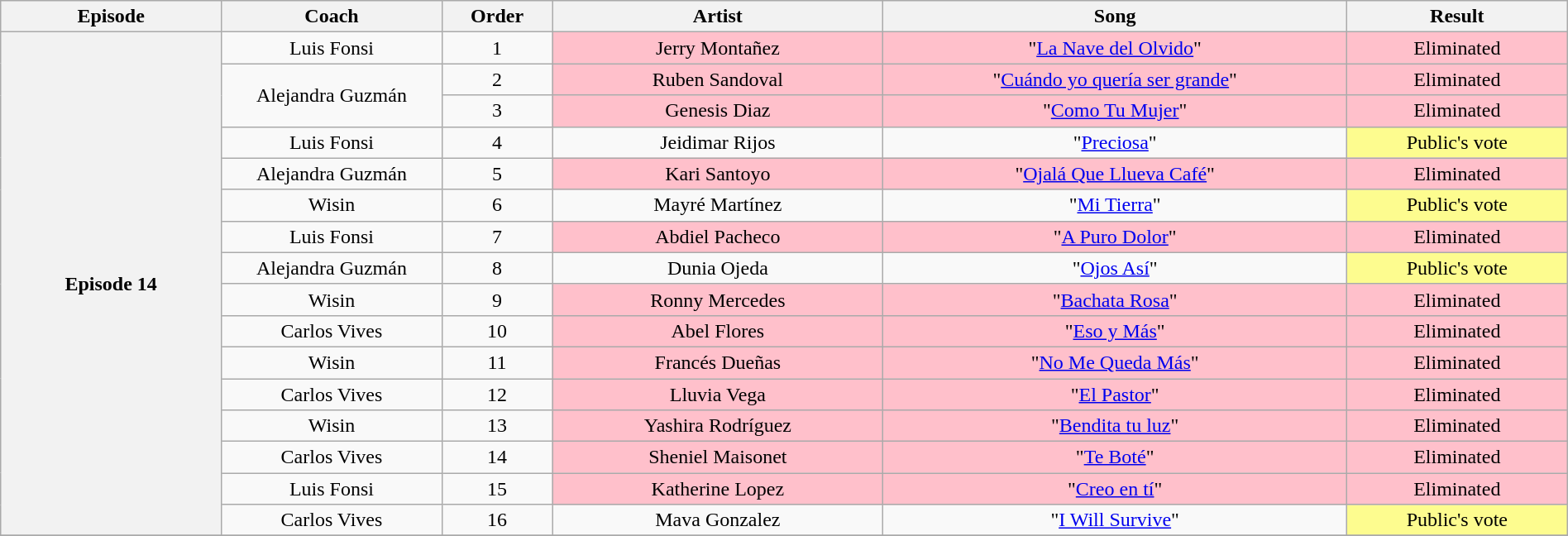<table class="wikitable" style="text-align:center; width:100%;">
<tr>
<th style="width:10%;">Episode</th>
<th style="width:10%;">Coach</th>
<th style="width:05%;">Order</th>
<th style="width:15%;">Artist</th>
<th style="width:21%;">Song</th>
<th style="width:10%;">Result</th>
</tr>
<tr>
<th rowspan="16" scope="row">Episode 14<br><small></small></th>
<td>Luis Fonsi</td>
<td>1</td>
<td style="background:pink;">Jerry Montañez</td>
<td style="background:pink;">"<a href='#'>La Nave del Olvido</a>"</td>
<td style="background:pink;">Eliminated</td>
</tr>
<tr>
<td rowspan="2">Alejandra Guzmán</td>
<td>2</td>
<td style="background:pink;">Ruben Sandoval</td>
<td style="background:pink;">"<a href='#'>Cuándo yo quería ser grande</a>"</td>
<td style="background:pink;">Eliminated</td>
</tr>
<tr>
<td>3</td>
<td style="background:pink;">Genesis Diaz</td>
<td style="background:pink;">"<a href='#'>Como Tu Mujer</a>"</td>
<td style="background:pink;">Eliminated</td>
</tr>
<tr>
<td>Luis Fonsi</td>
<td>4</td>
<td>Jeidimar Rijos</td>
<td>"<a href='#'>Preciosa</a>"</td>
<td style="background:#fdfc8f;">Public's vote</td>
</tr>
<tr>
<td>Alejandra Guzmán</td>
<td>5</td>
<td style="background:pink;">Kari Santoyo</td>
<td style="background:pink;">"<a href='#'>Ojalá Que Llueva Café</a>"</td>
<td style="background:pink;">Eliminated</td>
</tr>
<tr>
<td>Wisin</td>
<td>6</td>
<td>Mayré Martínez</td>
<td>"<a href='#'>Mi Tierra</a>"</td>
<td style="background:#fdfc8f;">Public's vote</td>
</tr>
<tr>
<td>Luis Fonsi</td>
<td>7</td>
<td style="background:pink;">Abdiel Pacheco</td>
<td style="background:pink;">"<a href='#'>A Puro Dolor</a>"</td>
<td style="background:pink;">Eliminated</td>
</tr>
<tr>
<td>Alejandra Guzmán</td>
<td>8</td>
<td>Dunia Ojeda</td>
<td>"<a href='#'>Ojos Así</a>"</td>
<td style="background:#fdfc8f;">Public's vote</td>
</tr>
<tr>
<td>Wisin</td>
<td>9</td>
<td style="background:pink;">Ronny Mercedes</td>
<td style="background:pink;">"<a href='#'>Bachata Rosa</a>"</td>
<td style="background:pink;">Eliminated</td>
</tr>
<tr>
<td>Carlos Vives</td>
<td>10</td>
<td style="background:pink;">Abel Flores</td>
<td style="background:pink;">"<a href='#'>Eso y Más</a>"</td>
<td style="background:pink;">Eliminated</td>
</tr>
<tr>
<td>Wisin</td>
<td>11</td>
<td style="background:pink;">Francés Dueñas</td>
<td style="background:pink;">"<a href='#'>No Me Queda Más</a>"</td>
<td style="background:pink;">Eliminated</td>
</tr>
<tr>
<td>Carlos Vives</td>
<td>12</td>
<td style="background:pink;">Lluvia Vega</td>
<td style="background:pink;">"<a href='#'>El Pastor</a>"</td>
<td style="background:pink;">Eliminated</td>
</tr>
<tr>
<td>Wisin</td>
<td>13</td>
<td style="background:pink;">Yashira Rodríguez</td>
<td style="background:pink;">"<a href='#'>Bendita tu luz</a>"</td>
<td style="background:pink;">Eliminated</td>
</tr>
<tr>
<td>Carlos Vives</td>
<td>14</td>
<td style="background:pink;">Sheniel Maisonet</td>
<td style="background:pink;">"<a href='#'>Te Boté</a>"</td>
<td style="background:pink;">Eliminated</td>
</tr>
<tr>
<td>Luis Fonsi</td>
<td>15</td>
<td style="background:pink;">Katherine Lopez</td>
<td style="background:pink;">"<a href='#'>Creo en tí</a>"</td>
<td style="background:pink;">Eliminated</td>
</tr>
<tr>
<td>Carlos Vives</td>
<td>16</td>
<td>Mava Gonzalez</td>
<td>"<a href='#'>I Will Survive</a>"</td>
<td style="background:#fdfc8f;">Public's vote</td>
</tr>
<tr>
</tr>
</table>
